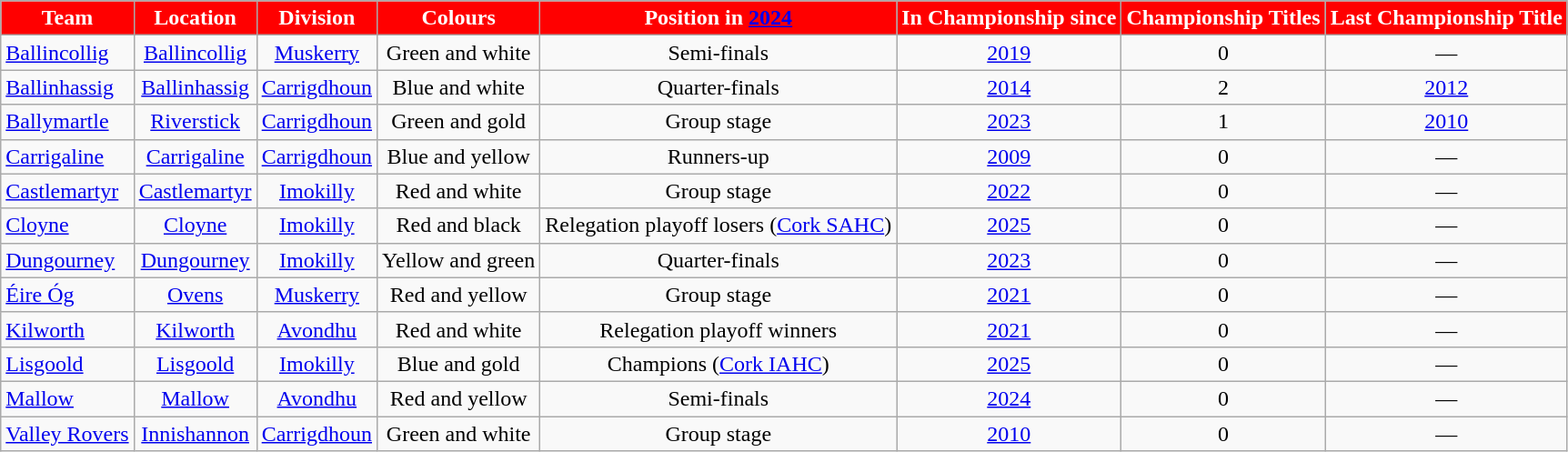<table class="wikitable sortable" style="text-align:center">
<tr>
<th style="background:red;color:white">Team</th>
<th style="background:red;color:white">Location</th>
<th style="background:red;color:white">Division</th>
<th style="background:red;color:white">Colours</th>
<th style="background:red;color:white">Position in <a href='#'>2024</a></th>
<th style="background:red;color:white">In Championship since</th>
<th style="background:red;color:white">Championship Titles</th>
<th style="background:red;color:white">Last Championship Title</th>
</tr>
<tr>
<td style="text-align:left"> <a href='#'>Ballincollig</a></td>
<td><a href='#'>Ballincollig</a></td>
<td><a href='#'>Muskerry</a></td>
<td>Green and white</td>
<td>Semi-finals</td>
<td><a href='#'>2019</a></td>
<td>0</td>
<td>—</td>
</tr>
<tr>
<td style="text-align:left"> <a href='#'>Ballinhassig</a></td>
<td><a href='#'>Ballinhassig</a></td>
<td><a href='#'>Carrigdhoun</a></td>
<td>Blue and white</td>
<td>Quarter-finals</td>
<td><a href='#'>2014</a></td>
<td>2</td>
<td><a href='#'>2012</a></td>
</tr>
<tr>
<td style="text-align:left"> <a href='#'>Ballymartle</a></td>
<td><a href='#'>Riverstick</a></td>
<td><a href='#'>Carrigdhoun</a></td>
<td>Green and gold</td>
<td>Group stage</td>
<td><a href='#'>2023</a></td>
<td>1</td>
<td><a href='#'>2010</a></td>
</tr>
<tr>
<td style="text-align:left"> <a href='#'>Carrigaline</a></td>
<td><a href='#'>Carrigaline</a></td>
<td><a href='#'>Carrigdhoun</a></td>
<td>Blue and yellow</td>
<td>Runners-up</td>
<td><a href='#'>2009</a></td>
<td>0</td>
<td>—</td>
</tr>
<tr>
<td style="text-align:left"> <a href='#'>Castlemartyr</a></td>
<td><a href='#'>Castlemartyr</a></td>
<td><a href='#'>Imokilly</a></td>
<td>Red and white</td>
<td>Group stage</td>
<td><a href='#'>2022</a></td>
<td>0</td>
<td>—</td>
</tr>
<tr>
<td style="text-align:left"> <a href='#'>Cloyne</a></td>
<td><a href='#'>Cloyne</a></td>
<td><a href='#'>Imokilly</a></td>
<td>Red and black</td>
<td>Relegation playoff losers (<a href='#'>Cork SAHC</a>)</td>
<td><a href='#'>2025</a></td>
<td>0</td>
<td>—</td>
</tr>
<tr>
<td style="text-align:left"> <a href='#'>Dungourney</a></td>
<td><a href='#'>Dungourney</a></td>
<td><a href='#'>Imokilly</a></td>
<td>Yellow and green</td>
<td>Quarter-finals</td>
<td><a href='#'>2023</a></td>
<td>0</td>
<td>—</td>
</tr>
<tr>
<td style="text-align:left"> <a href='#'>Éire Óg</a></td>
<td><a href='#'>Ovens</a></td>
<td><a href='#'>Muskerry</a></td>
<td>Red and yellow</td>
<td>Group stage</td>
<td><a href='#'>2021</a></td>
<td>0</td>
<td>—</td>
</tr>
<tr>
<td style="text-align:left"> <a href='#'>Kilworth</a></td>
<td><a href='#'>Kilworth</a></td>
<td><a href='#'>Avondhu</a></td>
<td>Red and white</td>
<td>Relegation playoff winners</td>
<td><a href='#'>2021</a></td>
<td>0</td>
<td>—</td>
</tr>
<tr>
<td style="text-align:left"> <a href='#'>Lisgoold</a></td>
<td><a href='#'>Lisgoold</a></td>
<td><a href='#'>Imokilly</a></td>
<td>Blue and gold</td>
<td>Champions (<a href='#'>Cork IAHC</a>)</td>
<td><a href='#'>2025</a></td>
<td>0</td>
<td>—</td>
</tr>
<tr>
<td style="text-align:left"> <a href='#'>Mallow</a></td>
<td><a href='#'>Mallow</a></td>
<td><a href='#'>Avondhu</a></td>
<td>Red and yellow</td>
<td>Semi-finals</td>
<td><a href='#'>2024</a></td>
<td>0</td>
<td>—</td>
</tr>
<tr>
<td style="text-align:left"> <a href='#'>Valley Rovers</a></td>
<td><a href='#'>Innishannon</a></td>
<td><a href='#'>Carrigdhoun</a></td>
<td>Green and white</td>
<td>Group stage</td>
<td><a href='#'>2010</a></td>
<td>0</td>
<td>—</td>
</tr>
</table>
